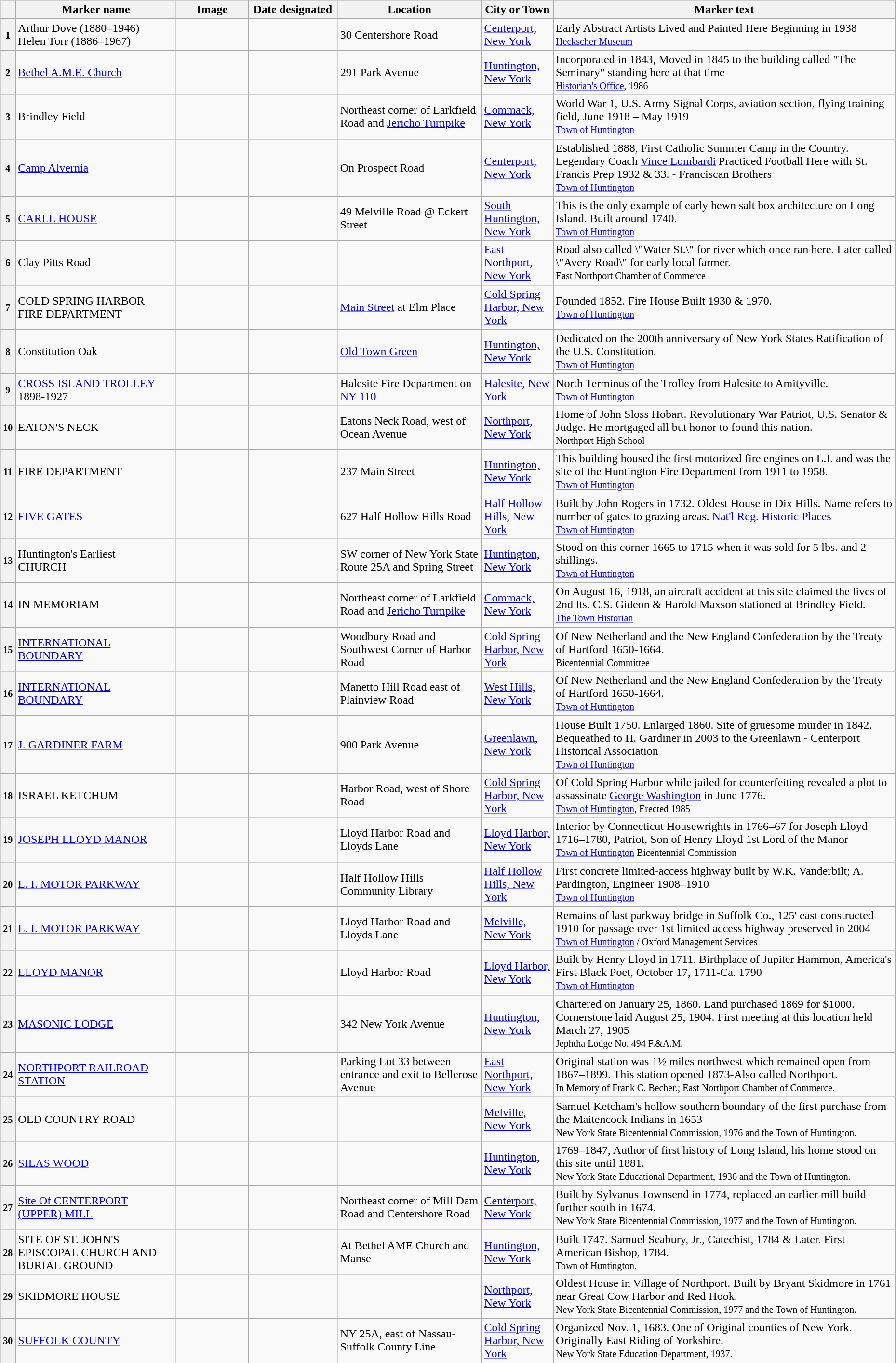<table class="wikitable sortable" style="width:98%">
<tr>
<th></th>
<th width = 18% ><strong>Marker name</strong></th>
<th width = 8% class="unsortable" ><strong>Image</strong></th>
<th width = 10% ><strong>Date designated</strong></th>
<th><strong>Location</strong></th>
<th width = 8% ><strong>City or Town</strong><br></th>
<th class="unsortable" ><strong>Marker text</strong></th>
</tr>
<tr ->
<th><small>1</small></th>
<td>Arthur Dove (1880–1946)<br>Helen Torr (1886–1967)</td>
<td></td>
<td></td>
<td>30 Centershore Road</td>
<td><a href='#'>Centerport, New York</a></td>
<td>Early Abstract Artists Lived and Painted Here Beginning in 1938<br><small><a href='#'>Heckscher Museum</a></small></td>
</tr>
<tr ->
<th><small>2</small></th>
<td><a href='#'>Bethel A.M.E. Church</a></td>
<td></td>
<td></td>
<td>291 Park Avenue</td>
<td><a href='#'>Huntington, New York</a></td>
<td>Incorporated in 1843, Moved in 1845 to the building called "The Seminary" standing here at that time<br><small><a href='#'>Historian's Office</a>, 1986</small></td>
</tr>
<tr ->
<th><small>3</small></th>
<td>Brindley Field</td>
<td></td>
<td></td>
<td>Northeast corner of Larkfield Road and <a href='#'>Jericho Turnpike</a></td>
<td><a href='#'>Commack, New York</a></td>
<td>World War 1, U.S. Army Signal Corps, aviation section, flying training field, June 1918 – May 1919<br><small><a href='#'>Town of Huntington</a></small></td>
</tr>
<tr ->
<th><small>4</small></th>
<td><a href='#'>Camp Alvernia</a></td>
<td></td>
<td></td>
<td>On Prospect Road</td>
<td><a href='#'>Centerport, New York</a></td>
<td>Established 1888, First Catholic Summer Camp in the Country. Legendary Coach <a href='#'>Vince Lombardi</a> Practiced Football Here with St. Francis Prep 1932 & 33. -  Franciscan Brothers<br><small><a href='#'>Town of Huntington</a></small></td>
</tr>
<tr ->
<th><small>5</small></th>
<td><a href='#'>CARLL HOUSE</a></td>
<td></td>
<td></td>
<td>49 Melville Road @ Eckert Street</td>
<td><a href='#'>South Huntington, New York</a></td>
<td>This is the only example of early hewn salt box architecture on Long Island. Built around 1740.<br><small><a href='#'>Town of Huntington</a></small></td>
</tr>
<tr ->
<th><small>6</small></th>
<td>Clay Pitts Road</td>
<td></td>
<td></td>
<td></td>
<td><a href='#'>East Northport, New York</a></td>
<td>Road also called \"Water St.\" for river which once ran here. Later called \"Avery Road\" for early local farmer.<br><small>East Northport Chamber of Commerce</small></td>
</tr>
<tr ->
<th><small>7</small></th>
<td>COLD SPRING HARBOR<br>FIRE DEPARTMENT</td>
<td></td>
<td></td>
<td><a href='#'>Main Street</a> at Elm Place</td>
<td><a href='#'>Cold Spring Harbor, New York</a></td>
<td>Founded 1852. Fire House Built 1930 & 1970.<br><small><a href='#'>Town of Huntington</a></small></td>
</tr>
<tr ->
<th><small>8</small></th>
<td>Constitution Oak</td>
<td></td>
<td></td>
<td><a href='#'>Old Town Green</a></td>
<td><a href='#'>Huntington, New York</a></td>
<td>Dedicated on the 200th anniversary of New York States Ratification of the U.S. Constitution.<br><small><a href='#'>Town of Huntington</a></small></td>
</tr>
<tr ->
<th><small>9</small></th>
<td><a href='#'>CROSS ISLAND TROLLEY</a><br>1898-1927</td>
<td></td>
<td></td>
<td>Halesite Fire Department on <a href='#'>NY 110</a></td>
<td><a href='#'>Halesite, New York</a></td>
<td>North Terminus of the Trolley from Halesite to Amityville. <br><small><a href='#'>Town of Huntington</a></small></td>
</tr>
<tr ->
<th><small>10</small></th>
<td>EATON'S NECK</td>
<td></td>
<td></td>
<td>Eatons Neck Road, west of Ocean Avenue</td>
<td><a href='#'>Northport, New York</a></td>
<td>Home of John Sloss Hobart. Revolutionary War Patriot, U.S. Senator & Judge. He mortgaged all but honor to found this nation.<br><small>Northport High School</small></td>
</tr>
<tr ->
<th><small>11</small></th>
<td>FIRE DEPARTMENT</td>
<td></td>
<td></td>
<td>237 Main Street</td>
<td><a href='#'>Huntington, New York</a></td>
<td>This building housed the first motorized fire engines on L.I. and was the site of the Huntington Fire Department from 1911 to 1958.<br><small><a href='#'>Town of Huntington</a></small></td>
</tr>
<tr ->
<th><small>12</small></th>
<td><a href='#'>FIVE GATES</a></td>
<td></td>
<td></td>
<td>627 Half Hollow Hills Road</td>
<td><a href='#'>Half Hollow Hills, New York</a></td>
<td>Built by John Rogers in 1732. Oldest House in Dix Hills. Name refers to number of gates to grazing areas. <a href='#'>Nat'l Reg. Historic Places</a><br><small><a href='#'>Town of Huntington</a></small></td>
</tr>
<tr ->
<th><small>13</small></th>
<td>Huntington's Earliest<br>CHURCH</td>
<td></td>
<td></td>
<td>SW corner of New York State Route 25A and Spring Street</td>
<td><a href='#'>Huntington, New York</a></td>
<td>Stood on this corner 1665 to 1715 when it was sold for 5 lbs. and 2 shillings.<br><small><a href='#'>Town of Huntington</a></small></td>
</tr>
<tr ->
<th><small>14</small></th>
<td>IN MEMORIAM</td>
<td></td>
<td></td>
<td>Northeast corner of Larkfield Road and <a href='#'>Jericho Turnpike</a></td>
<td><a href='#'>Commack, New York</a></td>
<td>On August 16, 1918, an aircraft accident at this site claimed the lives of 2nd lts. C.S. Gideon & Harold Maxson stationed at Brindley Field.<br><small><a href='#'>The Town Historian</a></small></td>
</tr>
<tr -  >
<th><small>15</small></th>
<td><a href='#'>INTERNATIONAL BOUNDARY</a></td>
<td></td>
<td></td>
<td>Woodbury Road and Southwest Corner of Harbor Road</td>
<td><a href='#'>Cold Spring Harbor, New York</a></td>
<td>Of New Netherland and the New England Confederation by the Treaty of Hartford 1650-1664.<br><small>Bicentennial Committee</small></td>
</tr>
<tr -  >
<th><small>16</small></th>
<td><a href='#'>INTERNATIONAL BOUNDARY</a></td>
<td></td>
<td></td>
<td>Manetto Hill Road east of Plainview Road</td>
<td><a href='#'>West Hills, New York</a></td>
<td>Of New Netherland and the New England Confederation by the Treaty of Hartford 1650-1664.<br><small><a href='#'>Town of Huntington</a></small></td>
</tr>
<tr ->
<th><small>17</small></th>
<td><a href='#'>J. GARDINER FARM</a></td>
<td></td>
<td></td>
<td>900 Park Avenue</td>
<td><a href='#'>Greenlawn, New York</a></td>
<td>House Built 1750. Enlarged 1860. Site of gruesome murder in 1842. Bequeathed to H. Gardiner in 2003 to the Greenlawn - Centerport Historical Association<br><small><a href='#'>Town of Huntington</a></small></td>
</tr>
<tr ->
<th><small>18</small></th>
<td>ISRAEL KETCHUM</td>
<td></td>
<td></td>
<td>Harbor Road, west of Shore Road</td>
<td><a href='#'>Cold Spring Harbor, New York</a></td>
<td>Of Cold Spring Harbor while jailed for counterfeiting revealed a plot to assassinate <a href='#'>George Washington</a> in June 1776.<br><small><a href='#'>Town of Huntington</a>, Erected 1985</small></td>
</tr>
<tr ->
<th><small>19</small></th>
<td><a href='#'>JOSEPH LLOYD MANOR</a></td>
<td></td>
<td></td>
<td>Lloyd Harbor Road and Lloyds Lane</td>
<td><a href='#'>Lloyd Harbor, New York</a></td>
<td>Interior by Connecticut Housewrights in 1766–67 for Joseph Lloyd 1716–1780, Patriot, Son of Henry Lloyd 1st Lord of the Manor<br><small><a href='#'>Town of Huntington</a> Bicentennial Commission</small></td>
</tr>
<tr ->
<th><small>20</small></th>
<td><a href='#'>L. I. MOTOR PARKWAY</a></td>
<td></td>
<td></td>
<td>Half Hollow Hills Community Library</td>
<td><a href='#'>Half Hollow Hills, New York</a></td>
<td>First concrete limited-access highway built by W.K. Vanderbilt; A. Pardington, Engineer 1908–1910<br><small><a href='#'>Town of Huntington</a></small></td>
</tr>
<tr ->
<th><small>21</small></th>
<td><a href='#'>L. I. MOTOR PARKWAY</a></td>
<td></td>
<td></td>
<td>Lloyd Harbor Road and Lloyds Lane</td>
<td><a href='#'>Melville, New York</a></td>
<td>Remains of last parkway bridge in Suffolk Co., 125' east constructed 1910 for passage over 1st limited access highway preserved in 2004<br><small><a href='#'>Town of Huntington</a> / Oxford Management Services</small></td>
</tr>
<tr ->
<th><small>22</small></th>
<td><a href='#'>LLOYD MANOR</a></td>
<td></td>
<td></td>
<td>Lloyd Harbor Road</td>
<td><a href='#'>Lloyd Harbor, New York</a></td>
<td>Built by Henry Lloyd in 1711. Birthplace of Jupiter Hammon, America's First Black Poet, October 17, 1711-Ca. 1790<br><small><a href='#'>Town of Huntington</a></small></td>
</tr>
<tr ->
<th><small>23</small></th>
<td><a href='#'>MASONIC LODGE</a></td>
<td></td>
<td></td>
<td>342 New York Avenue</td>
<td><a href='#'>Huntington, New York</a></td>
<td>Chartered on January 25, 1860. Land purchased 1869 for $1000. Cornerstone laid August 25, 1904. First meeting at this location held March 27, 1905<br><small>Jephtha Lodge No. 494 F.&A.M.</small></td>
</tr>
<tr ->
<th><small>24</small></th>
<td><a href='#'>NORTHPORT RAILROAD STATION</a></td>
<td></td>
<td></td>
<td>Parking Lot 33 between entrance and exit to Bellerose Avenue</td>
<td><a href='#'>East Northport, New York</a></td>
<td>Original station was 1½ miles northwest which remained open from 1867–1899. This station opened 1873-Also called Northport.<br><small>In Memory of Frank C. Becher.; East Northport Chamber of Commerce.</small></td>
</tr>
<tr ->
<th><small>25</small></th>
<td>OLD COUNTRY ROAD</td>
<td></td>
<td></td>
<td></td>
<td><a href='#'>Melville, New York</a></td>
<td>Samuel Ketcham's hollow southern boundary of the first purchase from the Maitencock Indians in 1653<br><small>New York State Bicentennial Commission, 1976 and the Town of Huntington.</small></td>
</tr>
<tr ->
<th><small>26</small></th>
<td><a href='#'>SILAS WOOD</a></td>
<td></td>
<td></td>
<td></td>
<td><a href='#'>Huntington, New York</a></td>
<td>1769–1847, Author of first history of Long Island, his home stood on this site until 1881.<br><small>New York State Educational Department, 1936 and the Town of Huntington.</small></td>
</tr>
<tr ->
<th><small>27</small></th>
<td><a href='#'>Site Of CENTERPORT (UPPER) MILL</a></td>
<td></td>
<td></td>
<td>Northeast corner of Mill Dam Road and Centershore Road</td>
<td><a href='#'>Centerport, New York</a></td>
<td>Built by Sylvanus Townsend in 1774, replaced an earlier mill build further south in 1674.<br><small>New York State Bicentennial Commission, 1977 and the Town of Huntington.</small></td>
</tr>
<tr ->
<th><small>28</small></th>
<td>SITE OF ST. JOHN'S EPISCOPAL CHURCH AND BURIAL GROUND</td>
<td></td>
<td></td>
<td>At Bethel AME Church and Manse</td>
<td><a href='#'>Huntington, New York</a></td>
<td>Built 1747. Samuel Seabury, Jr., Catechist, 1784 & Later. First American Bishop, 1784.<br><small>Town of Huntington.</small></td>
</tr>
<tr ->
<th><small>29</small></th>
<td>SKIDMORE HOUSE</td>
<td></td>
<td></td>
<td></td>
<td><a href='#'>Northport, New York</a></td>
<td>Oldest House in Village of Northport. Built by Bryant Skidmore in 1761 near Great Cow Harbor and Red Hook.<br><small>New York State Bicentennial Commission, 1977 and the Town of Huntington.</small></td>
</tr>
<tr ->
<th><small>30</small></th>
<td><a href='#'>SUFFOLK COUNTY</a></td>
<td></td>
<td></td>
<td>NY 25A, east of Nassau-Suffolk County Line</td>
<td><a href='#'>Cold Spring Harbor, New York</a></td>
<td>Organized Nov. 1, 1683. One of Original counties of New York. Originally East Riding of Yorkshire.<br><small>New York State Education Department, 1937.</small></td>
</tr>
<tr ->
</tr>
</table>
